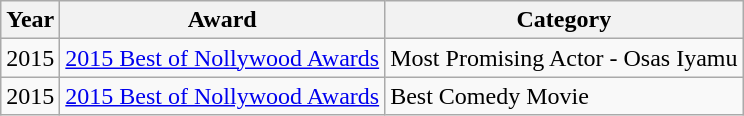<table class="wikitable">
<tr>
<th>Year</th>
<th>Award</th>
<th>Category</th>
</tr>
<tr>
<td>2015</td>
<td><a href='#'>2015 Best of Nollywood Awards</a></td>
<td>Most Promising Actor - Osas Iyamu</td>
</tr>
<tr>
<td>2015</td>
<td><a href='#'>2015 Best of Nollywood Awards</a></td>
<td>Best Comedy Movie</td>
</tr>
</table>
